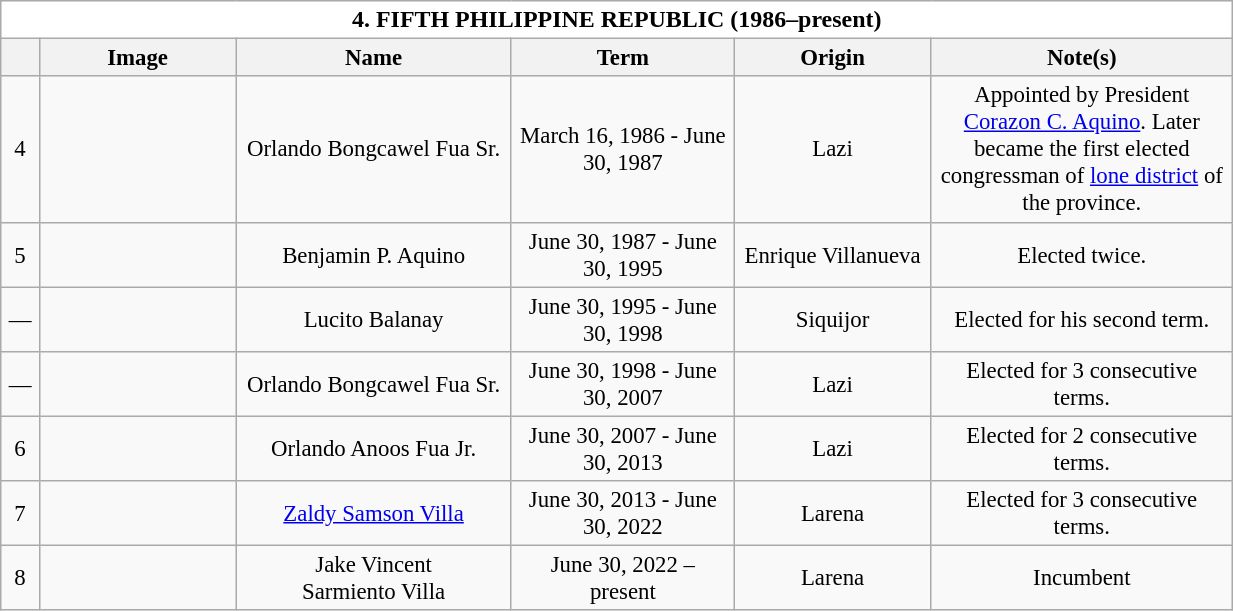<table class="wikitable collapsible collapsed" style="vertical-align:top;text-align:center;font-size:95%;">
<tr>
<th style="background-color:white;font-size:105%;width:51em;" colspan=6>4. FIFTH PHILIPPINE REPUBLIC (1986–present)</th>
</tr>
<tr>
<th style="width: 1em;text-align:center"></th>
<th style="width: 7em;text-align:center">Image</th>
<th style="width: 10em;text-align:center">Name</th>
<th style="width: 8em;text-align:center">Term</th>
<th style="width: 7em;text-align:center">Origin</th>
<th style="width: 11em;text-align:center">Note(s)</th>
</tr>
<tr>
<td>4</td>
<td></td>
<td>Orlando Bongcawel Fua Sr.</td>
<td>March 16, 1986 - June 30, 1987</td>
<td>Lazi</td>
<td>Appointed by President <a href='#'>Corazon C. Aquino</a>. Later became the first elected congressman of <a href='#'>lone district</a> of the province.</td>
</tr>
<tr>
<td>5</td>
<td></td>
<td>Benjamin P. Aquino</td>
<td>June 30, 1987 - June 30, 1995</td>
<td>Enrique Villanueva</td>
<td>Elected twice.</td>
</tr>
<tr>
<td>—</td>
<td></td>
<td>Lucito Balanay</td>
<td>June 30, 1995 - June 30, 1998</td>
<td>Siquijor</td>
<td>Elected for his second term.</td>
</tr>
<tr>
<td>—</td>
<td></td>
<td>Orlando Bongcawel Fua Sr.</td>
<td>June 30, 1998 - June 30, 2007</td>
<td>Lazi</td>
<td>Elected for 3 consecutive terms.</td>
</tr>
<tr>
<td>6</td>
<td></td>
<td>Orlando Anoos Fua Jr.</td>
<td>June 30, 2007 - June 30, 2013</td>
<td>Lazi</td>
<td>Elected for 2 consecutive terms.</td>
</tr>
<tr>
<td>7</td>
<td></td>
<td><a href='#'>Zaldy Samson Villa</a></td>
<td>June 30, 2013 - June 30, 2022</td>
<td>Larena</td>
<td>Elected for 3 consecutive terms.</td>
</tr>
<tr>
<td>8</td>
<td></td>
<td>Jake Vincent<br>Sarmiento Villa</td>
<td>June 30, 2022 – present</td>
<td>Larena</td>
<td>Incumbent</td>
</tr>
</table>
